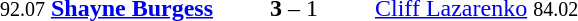<table style="text-align:center">
<tr>
<th width=223></th>
<th width=100></th>
<th width=223></th>
</tr>
<tr>
<td align=right><small>92.07</small> <strong><a href='#'>Shayne Burgess</a></strong> </td>
<td><strong>3</strong> – 1</td>
<td align=left> <a href='#'>Cliff Lazarenko</a> <small>84.02</small></td>
</tr>
</table>
